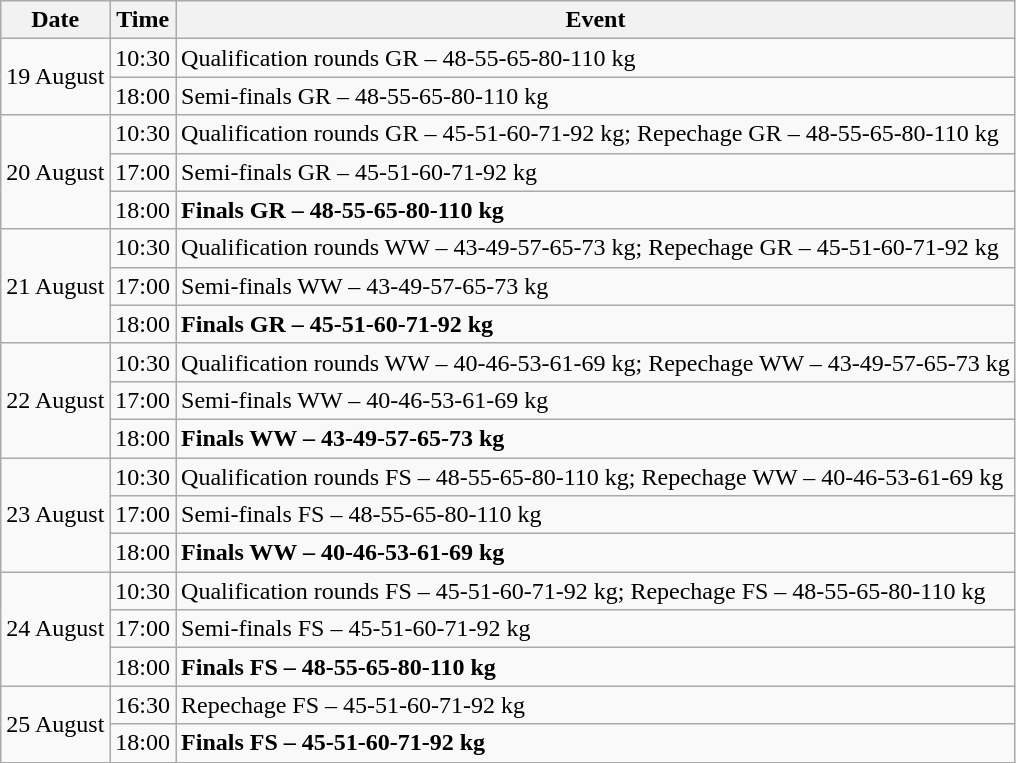<table class=wikitable>
<tr>
<th>Date</th>
<th>Time</th>
<th>Event</th>
</tr>
<tr>
<td rowspan="2">19 August</td>
<td>10:30</td>
<td>Qualification rounds GR – 48-55-65-80-110 kg</td>
</tr>
<tr>
<td>18:00</td>
<td>Semi-finals GR – 48-55-65-80-110 kg</td>
</tr>
<tr>
<td rowspan="3">20 August</td>
<td>10:30</td>
<td>Qualification rounds GR – 45-51-60-71-92 kg; Repechage GR – 48-55-65-80-110 kg</td>
</tr>
<tr>
<td>17:00</td>
<td>Semi-finals GR – 45-51-60-71-92 kg</td>
</tr>
<tr>
<td>18:00</td>
<td><strong>Finals GR – 48-55-65-80-110 kg</strong></td>
</tr>
<tr>
<td rowspan="3">21 August</td>
<td>10:30</td>
<td>Qualification rounds WW – 43-49-57-65-73 kg; Repechage GR – 45-51-60-71-92 kg</td>
</tr>
<tr>
<td>17:00</td>
<td>Semi-finals WW – 43-49-57-65-73 kg</td>
</tr>
<tr>
<td>18:00</td>
<td><strong>Finals GR – 45-51-60-71-92 kg</strong></td>
</tr>
<tr>
<td rowspan="3">22 August</td>
<td>10:30</td>
<td>Qualification rounds WW – 40-46-53-61-69 kg; Repechage WW – 43-49-57-65-73 kg</td>
</tr>
<tr>
<td>17:00</td>
<td>Semi-finals WW – 40-46-53-61-69 kg</td>
</tr>
<tr>
<td>18:00</td>
<td><strong>Finals WW – 43-49-57-65-73 kg</strong></td>
</tr>
<tr>
<td rowspan="3">23 August</td>
<td>10:30</td>
<td>Qualification rounds FS – 48-55-65-80-110 kg; Repechage WW – 40-46-53-61-69 kg</td>
</tr>
<tr>
<td>17:00</td>
<td>Semi-finals FS – 48-55-65-80-110 kg</td>
</tr>
<tr>
<td>18:00</td>
<td><strong>Finals WW – 40-46-53-61-69 kg</strong></td>
</tr>
<tr>
<td rowspan="3">24 August</td>
<td>10:30</td>
<td>Qualification rounds FS – 45-51-60-71-92 kg; Repechage FS – 48-55-65-80-110 kg</td>
</tr>
<tr>
<td>17:00</td>
<td>Semi-finals FS – 45-51-60-71-92 kg</td>
</tr>
<tr>
<td>18:00</td>
<td><strong>Finals FS – 48-55-65-80-110 kg</strong></td>
</tr>
<tr>
<td rowspan="2">25 August</td>
<td>16:30</td>
<td>Repechage FS – 45-51-60-71-92 kg</td>
</tr>
<tr>
<td>18:00</td>
<td><strong>Finals FS – 45-51-60-71-92 kg</strong></td>
</tr>
</table>
